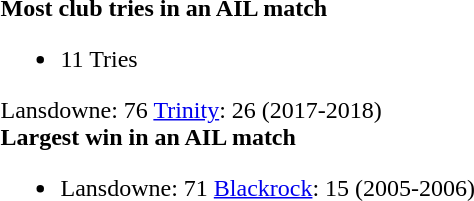<table>
<tr style="vertical-align:top">
<td><br><strong>Most club tries in an AIL match</strong><ul><li>11 Tries</li></ul>Lansdowne: 76 <a href='#'>Trinity</a>: 26 (2017-2018)<br><strong>Largest win in an AIL match</strong><ul><li>Lansdowne: 71 <a href='#'>Blackrock</a>: 15 (2005-2006)</li></ul></td>
</tr>
</table>
